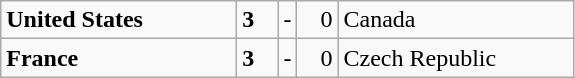<table class="wikitable">
<tr>
<td width=150> <strong>United States</strong></td>
<td style="width:20px; text-align:left;"><strong>3</strong></td>
<td>-</td>
<td style="width:20px; text-align:right;">0</td>
<td width=150> Canada</td>
</tr>
<tr>
<td> <strong>France</strong></td>
<td style="text-align:left;"><strong>3</strong></td>
<td>-</td>
<td style="text-align:right;">0</td>
<td> Czech Republic</td>
</tr>
</table>
